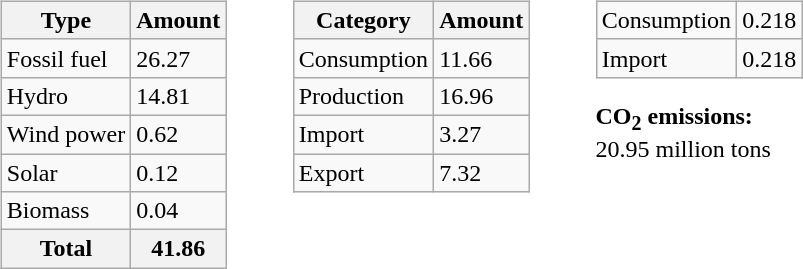<table>
<tr>
<td><br><table class=wikitable>
<tr>
<th>Type</th>
<th>Amount</th>
</tr>
<tr>
<td>Fossil fuel</td>
<td>26.27</td>
</tr>
<tr>
<td>Hydro</td>
<td>14.81</td>
</tr>
<tr>
<td>Wind power</td>
<td>0.62</td>
</tr>
<tr>
<td>Solar</td>
<td>0.12</td>
</tr>
<tr>
<td>Biomass</td>
<td>0.04</td>
</tr>
<tr>
<th>Total</th>
<th>41.86</th>
</tr>
</table>
</td>
<td width=15em>     </td>
<td valign=top><br><table class=wikitable>
<tr>
<th>Category</th>
<th>Amount</th>
</tr>
<tr>
<td>Consumption</td>
<td>11.66</td>
</tr>
<tr>
<td>Production</td>
<td>16.96</td>
</tr>
<tr>
<td>Import</td>
<td>3.27</td>
</tr>
<tr>
<td>Export</td>
<td>7.32</td>
</tr>
</table>
</td>
<td width=15em>     </td>
<td valign=top><br><table class=wikitable>
<tr>
<td>Consumption</td>
<td>0.218</td>
</tr>
<tr>
<td>Import</td>
<td>0.218</td>
</tr>
</table>
<strong>CO<sub>2</sub> emissions:</strong><br>20.95 million tons</td>
</tr>
</table>
